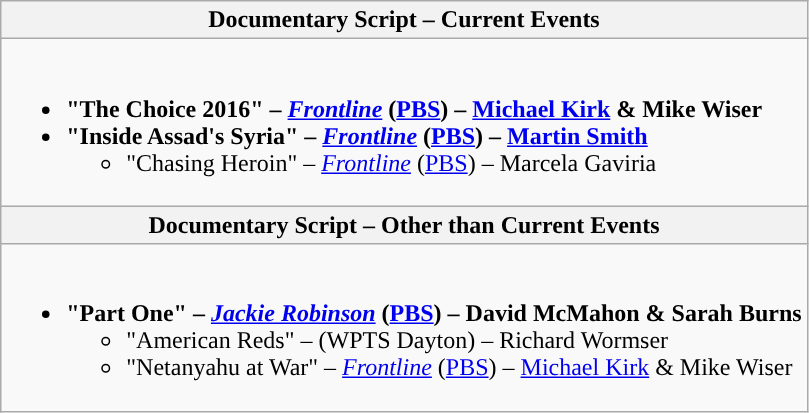<table class=wikitable style="width=100%">
<tr>
<th colspan="2" style="background:">Documentary Script – Current Events</th>
</tr>
<tr>
<td colspan="2" style="vertical-align:top;"><br><ul><li><strong>"The Choice 2016" – <em><a href='#'>Frontline</a></em> (<a href='#'>PBS</a>) – <a href='#'>Michael Kirk</a> & Mike Wiser</strong></li><li><strong>"Inside Assad's Syria" – <em><a href='#'>Frontline</a></em> (<a href='#'>PBS</a>) – <a href='#'>Martin Smith</a></strong><ul><li>"Chasing Heroin" – <em><a href='#'>Frontline</a></em> (<a href='#'>PBS</a>) – Marcela Gaviria</li></ul></li></ul></td>
</tr>
<tr>
<th colspan="2" style="background:">Documentary Script – Other than Current Events</th>
</tr>
<tr>
<td colspan="2" style="vertical-align:top;"><br><ul><li><strong>"Part One" – <em><a href='#'>Jackie Robinson</a></em> (<a href='#'>PBS</a>) – David McMahon & Sarah Burns</strong><ul><li>"American Reds" – (WPTS Dayton) – Richard Wormser</li><li>"Netanyahu at War" – <em><a href='#'>Frontline</a></em> (<a href='#'>PBS</a>) – <a href='#'>Michael Kirk</a> & Mike Wiser</li></ul></li></ul></td>
</tr>
</table>
